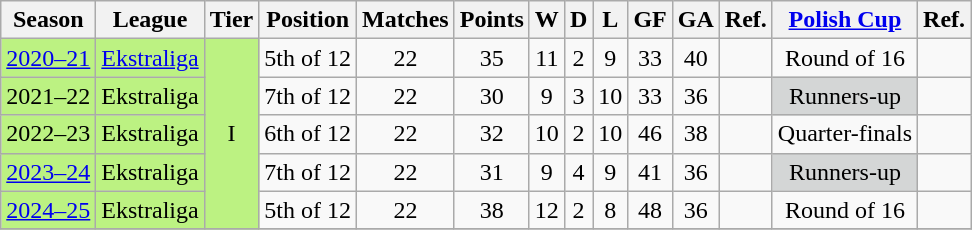<table class="wikitable" style="text-align: center">
<tr>
<th>Season</th>
<th>League</th>
<th>Tier</th>
<th>Position</th>
<th>Matches</th>
<th>Points</th>
<th>W</th>
<th>D</th>
<th>L</th>
<th>GF</th>
<th>GA</th>
<th>Ref.</th>
<th><a href='#'>Polish Cup</a></th>
<th>Ref.</th>
</tr>
<tr>
<td bgcolor="#bcf282"><a href='#'>2020–21</a></td>
<td bgcolor="#bcf282"><a href='#'>Ekstraliga</a></td>
<td rowspan=5 bgcolor="#bcf282">I</td>
<td>5th of 12</td>
<td>22</td>
<td>35</td>
<td>11</td>
<td>2</td>
<td>9</td>
<td>33</td>
<td>40</td>
<td></td>
<td>Round of 16</td>
<td></td>
</tr>
<tr>
<td bgcolor="#bcf282">2021–22</td>
<td bgcolor="#bcf282">Ekstraliga</td>
<td>7th of 12</td>
<td>22</td>
<td>30</td>
<td>9</td>
<td>3</td>
<td>10</td>
<td>33</td>
<td>36</td>
<td></td>
<td bgcolor="#d4d6d6">Runners-up</td>
<td></td>
</tr>
<tr>
<td bgcolor="#bcf282">2022–23</td>
<td bgcolor="#bcf282">Ekstraliga</td>
<td>6th of 12</td>
<td>22</td>
<td>32</td>
<td>10</td>
<td>2</td>
<td>10</td>
<td>46</td>
<td>38</td>
<td></td>
<td>Quarter-finals</td>
<td></td>
</tr>
<tr>
<td bgcolor="#bcf282"><a href='#'>2023–24</a></td>
<td bgcolor="#bcf282">Ekstraliga</td>
<td>7th of 12</td>
<td>22</td>
<td>31</td>
<td>9</td>
<td>4</td>
<td>9</td>
<td>41</td>
<td>36</td>
<td></td>
<td bgcolor="#d4d6d6">Runners-up</td>
<td></td>
</tr>
<tr>
<td bgcolor="#bcf282"><a href='#'>2024–25</a></td>
<td bgcolor="#bcf282">Ekstraliga</td>
<td>5th of 12</td>
<td>22</td>
<td>38</td>
<td>12</td>
<td>2</td>
<td>8</td>
<td>48</td>
<td>36</td>
<td></td>
<td>Round of 16</td>
<td></td>
</tr>
<tr>
</tr>
</table>
